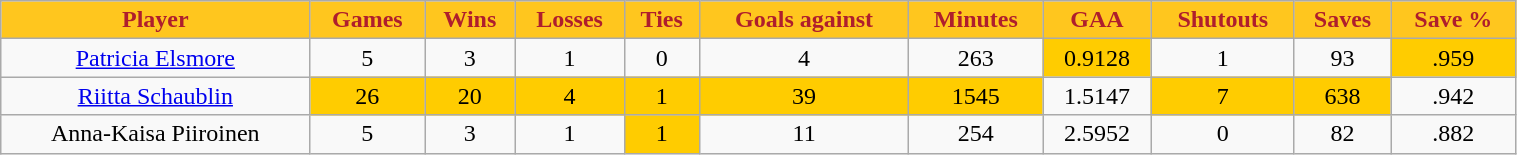<table class="wikitable" width="80%">
<tr align="center"  style=" background:#FFC61E;color:#AF1E2D;">
<td><strong>Player</strong></td>
<td><strong>Games</strong></td>
<td><strong>Wins</strong></td>
<td><strong>Losses</strong></td>
<td><strong>Ties</strong></td>
<td><strong>Goals against</strong></td>
<td><strong>Minutes</strong></td>
<td><strong>GAA</strong></td>
<td><strong>Shutouts</strong></td>
<td><strong>Saves</strong></td>
<td><strong>Save %</strong></td>
</tr>
<tr align="center" bgcolor="">
<td><a href='#'>Patricia Elsmore</a></td>
<td>5</td>
<td>3</td>
<td>1</td>
<td>0</td>
<td>4</td>
<td>263</td>
<td bgcolor="#FFCC00">0.9128</td>
<td>1</td>
<td>93</td>
<td bgcolor="#FFCC00">.959</td>
</tr>
<tr align="center" bgcolor="">
<td><a href='#'>Riitta Schaublin</a></td>
<td bgcolor="#FFCC00">26</td>
<td bgcolor="#FFCC00">20</td>
<td bgcolor="#FFCC00">4</td>
<td bgcolor="#FFCC00">1</td>
<td bgcolor="#FFCC00">39</td>
<td bgcolor="#FFCC00">1545</td>
<td>1.5147</td>
<td bgcolor="#FFCC00">7</td>
<td bgcolor="#FFCC00">638</td>
<td>.942</td>
</tr>
<tr align="center" bgcolor="">
<td>Anna-Kaisa Piiroinen</td>
<td>5</td>
<td>3</td>
<td>1</td>
<td bgcolor="#FFCC00">1</td>
<td>11</td>
<td>254</td>
<td>2.5952</td>
<td>0</td>
<td>82</td>
<td>.882</td>
</tr>
</table>
